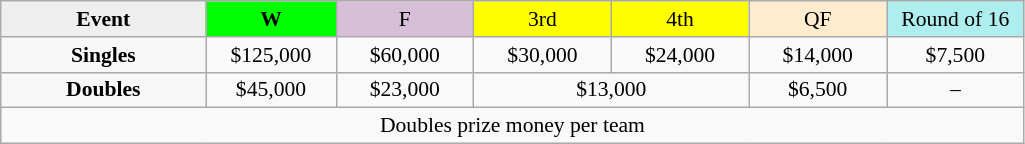<table class=wikitable style=font-size:90%;text-align:center>
<tr>
<td style="width:130px; background:#efefef;"><strong>Event</strong></td>
<td style="width:80px; background:lime;"><strong>W</strong></td>
<td style="width:85px; background:thistle;">F</td>
<td style="width:85px; background:#ff0;">3rd</td>
<td style="width:85px; background:#ff0;">4th</td>
<td style="width:85px; background:#ffebcd;">QF</td>
<td style="width:85px; background:#afeeee;">Round of 16</td>
</tr>
<tr>
<td style="background:#f8f8f8;"><strong>Singles</strong></td>
<td>$125,000</td>
<td>$60,000</td>
<td>$30,000</td>
<td>$24,000</td>
<td>$14,000</td>
<td>$7,500</td>
</tr>
<tr>
<td style="background:#f8f8f8;"><strong>Doubles</strong></td>
<td>$45,000</td>
<td>$23,000</td>
<td colspan=2>$13,000</td>
<td>$6,500</td>
<td>–</td>
</tr>
<tr>
<td colspan=7>Doubles prize money per team</td>
</tr>
</table>
